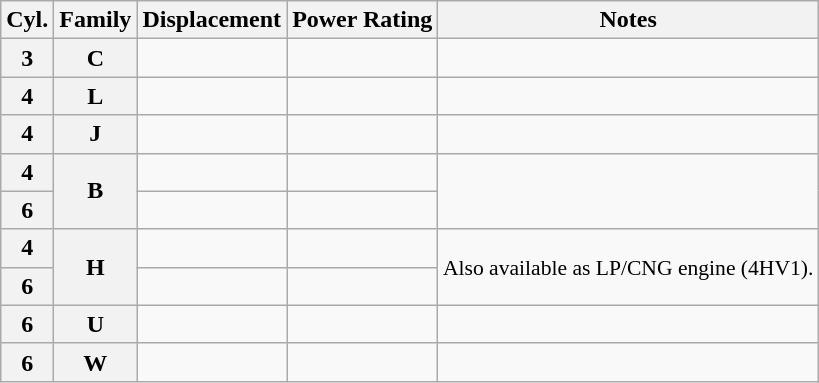<table class="wikitable sortable" style="text-align:center;font-size:100%;">
<tr>
<th>Cyl.</th>
<th>Family</th>
<th>Displacement</th>
<th>Power Rating</th>
<th class="unsortable">Notes</th>
</tr>
<tr>
<th>3</th>
<th>C</th>
<td></td>
<td></td>
<td style="text-align:left;font-size:90%;"></td>
</tr>
<tr>
<th>4</th>
<th>L</th>
<td></td>
<td></td>
<td style="text-align:left;font-size:90%;"></td>
</tr>
<tr>
<th>4</th>
<th>J</th>
<td></td>
<td></td>
<td style="text-align:left;font-size:90%;"></td>
</tr>
<tr>
<th>4</th>
<th rowspan=2>B</th>
<td></td>
<td></td>
<td style="text-align:left;font-size:90%;" rowspan=2></td>
</tr>
<tr>
<th>6</th>
<td></td>
<td></td>
</tr>
<tr>
<th>4</th>
<th rowspan=2>H</th>
<td></td>
<td></td>
<td style="text-align:left;font-size:90%;" rowspan=2>Also available as LP/CNG engine (4HV1).</td>
</tr>
<tr>
<th>6</th>
<td></td>
<td></td>
</tr>
<tr>
<th>6</th>
<th>U</th>
<td></td>
<td></td>
<td style="text-align:left;font-size:90%;"></td>
</tr>
<tr>
<th>6</th>
<th>W</th>
<td></td>
<td></td>
<td style="text-align:left;font-size:90%;"></td>
</tr>
</table>
